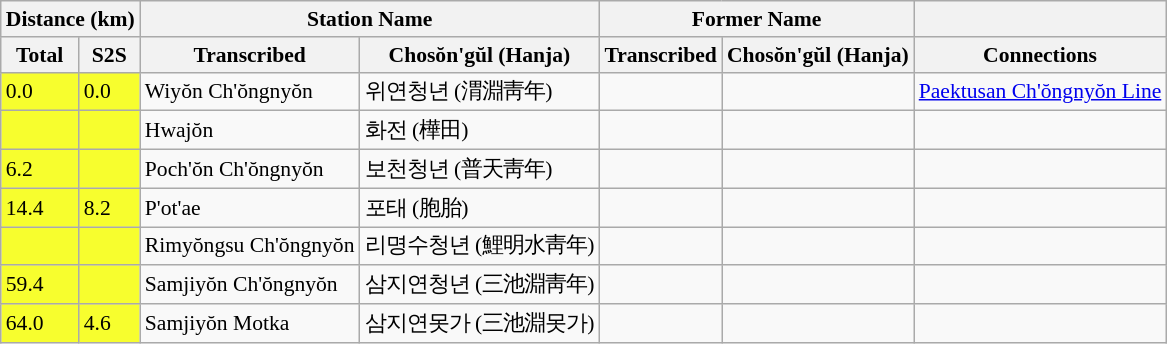<table class="wikitable" style="font-size:90%;">
<tr>
<th colspan="2">Distance (km)</th>
<th colspan="2">Station Name</th>
<th colspan="2">Former Name</th>
<th></th>
</tr>
<tr>
<th>Total</th>
<th>S2S</th>
<th>Transcribed</th>
<th>Chosŏn'gŭl (Hanja)</th>
<th>Transcribed</th>
<th>Chosŏn'gŭl (Hanja)</th>
<th>Connections</th>
</tr>
<tr>
<td bgcolor=#F7FE2E>0.0</td>
<td bgcolor=#F7FE2E>0.0</td>
<td>Wiyŏn Ch'ŏngnyŏn</td>
<td>위연청년 (渭淵靑年)</td>
<td></td>
<td></td>
<td><a href='#'>Paektusan Ch'ŏngnyŏn Line</a></td>
</tr>
<tr>
<td bgcolor=#F7FE2E></td>
<td bgcolor=#F7FE2E></td>
<td>Hwajŏn</td>
<td>화전 (樺田)</td>
<td></td>
<td></td>
<td></td>
</tr>
<tr>
<td bgcolor=#F7FE2E>6.2</td>
<td bgcolor=#F7FE2E></td>
<td>Poch'ŏn Ch'ŏngnyŏn</td>
<td>보천청년 (普天靑年)</td>
<td></td>
<td></td>
<td></td>
</tr>
<tr>
<td bgcolor=#F7FE2E>14.4</td>
<td bgcolor=#F7FE2E>8.2</td>
<td>P'ot'ae</td>
<td>포태 (胞胎)</td>
<td></td>
<td></td>
<td></td>
</tr>
<tr>
<td bgcolor=#F7FE2E></td>
<td bgcolor=#F7FE2E></td>
<td>Rimyŏngsu Ch'ŏngnyŏn</td>
<td>리명수청년 (鯉明水靑年)</td>
<td></td>
<td></td>
<td></td>
</tr>
<tr>
<td bgcolor=#F7FE2E>59.4</td>
<td bgcolor=#F7FE2E></td>
<td>Samjiyŏn Ch'ŏngnyŏn</td>
<td>삼지연청년 (三池淵靑年)</td>
<td></td>
<td></td>
<td></td>
</tr>
<tr>
<td bgcolor=#F7FE2E>64.0</td>
<td bgcolor=#F7FE2E>4.6</td>
<td>Samjiyŏn Motka</td>
<td>삼지연못가 (三池淵못가)</td>
<td></td>
<td></td>
<td></td>
</tr>
</table>
